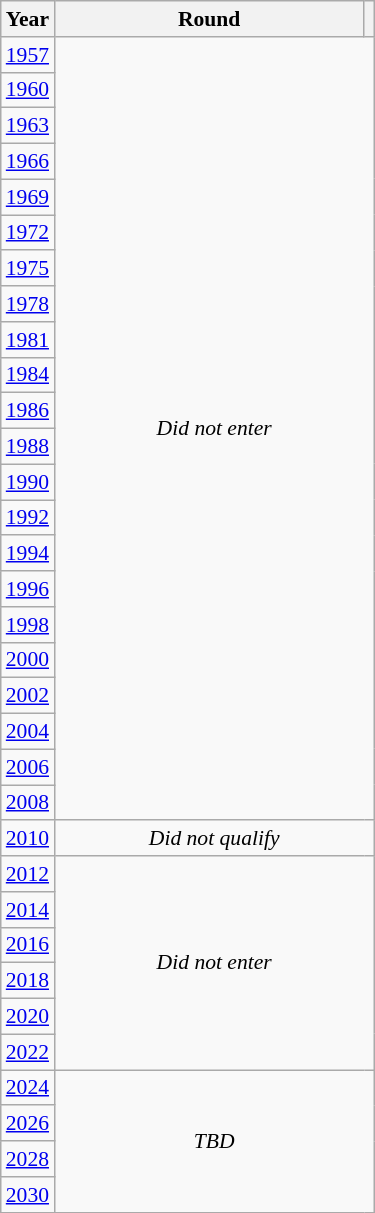<table class="wikitable" style="text-align: center; font-size:90%">
<tr>
<th>Year</th>
<th style="width:200px">Round</th>
<th></th>
</tr>
<tr>
<td><a href='#'>1957</a></td>
<td colspan="2" rowspan="22"><em>Did not enter</em></td>
</tr>
<tr>
<td><a href='#'>1960</a></td>
</tr>
<tr>
<td><a href='#'>1963</a></td>
</tr>
<tr>
<td><a href='#'>1966</a></td>
</tr>
<tr>
<td><a href='#'>1969</a></td>
</tr>
<tr>
<td><a href='#'>1972</a></td>
</tr>
<tr>
<td><a href='#'>1975</a></td>
</tr>
<tr>
<td><a href='#'>1978</a></td>
</tr>
<tr>
<td><a href='#'>1981</a></td>
</tr>
<tr>
<td><a href='#'>1984</a></td>
</tr>
<tr>
<td><a href='#'>1986</a></td>
</tr>
<tr>
<td><a href='#'>1988</a></td>
</tr>
<tr>
<td><a href='#'>1990</a></td>
</tr>
<tr>
<td><a href='#'>1992</a></td>
</tr>
<tr>
<td><a href='#'>1994</a></td>
</tr>
<tr>
<td><a href='#'>1996</a></td>
</tr>
<tr>
<td><a href='#'>1998</a></td>
</tr>
<tr>
<td><a href='#'>2000</a></td>
</tr>
<tr>
<td><a href='#'>2002</a></td>
</tr>
<tr>
<td><a href='#'>2004</a></td>
</tr>
<tr>
<td><a href='#'>2006</a></td>
</tr>
<tr>
<td><a href='#'>2008</a></td>
</tr>
<tr>
<td><a href='#'>2010</a></td>
<td colspan="2"><em>Did not qualify</em></td>
</tr>
<tr>
<td><a href='#'>2012</a></td>
<td colspan="2" rowspan="6"><em>Did not enter</em></td>
</tr>
<tr>
<td><a href='#'>2014</a></td>
</tr>
<tr>
<td><a href='#'>2016</a></td>
</tr>
<tr>
<td><a href='#'>2018</a></td>
</tr>
<tr>
<td><a href='#'>2020</a></td>
</tr>
<tr>
<td><a href='#'>2022</a></td>
</tr>
<tr>
<td><a href='#'>2024</a></td>
<td colspan="2" rowspan="4"><em>TBD</em></td>
</tr>
<tr>
<td><a href='#'>2026</a></td>
</tr>
<tr>
<td><a href='#'>2028</a></td>
</tr>
<tr>
<td><a href='#'>2030</a></td>
</tr>
</table>
